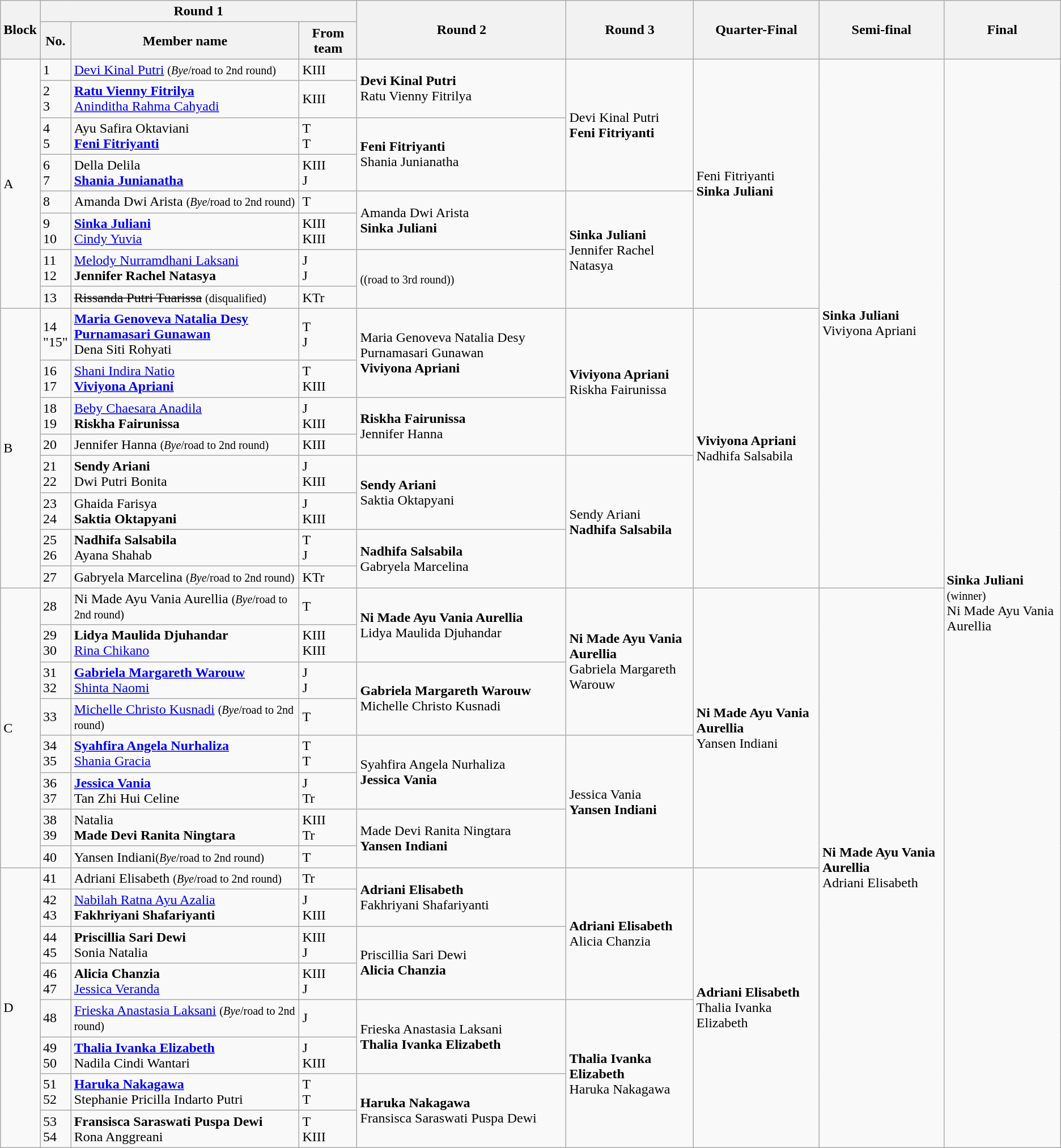<table class="wikitable">
<tr>
<th rowspan="2">Block</th>
<th colspan="3">Round 1</th>
<th rowspan="2">Round 2</th>
<th rowspan="2">Round 3</th>
<th rowspan="2">Quarter-Final</th>
<th rowspan="2">Semi-final</th>
<th rowspan="2">Final</th>
</tr>
<tr>
<th>No.</th>
<th>Member name</th>
<th>From team</th>
</tr>
<tr>
<td rowspan="8">A</td>
<td>1</td>
<td><a href='#'>Devi Kinal Putri</a> <small>(<em>Bye</em>/road to 2nd round)</small></td>
<td>KIII</td>
<td rowspan="2"><strong>Devi Kinal Putri</strong><br>Ratu Vienny Fitrilya</td>
<td rowspan="4">Devi Kinal Putri<br><strong>Feni Fitriyanti</strong></td>
<td rowspan="8">Feni Fitriyanti<br><strong>Sinka Juliani</strong></td>
<td rowspan="16"><strong>Sinka Juliani</strong><br>Viviyona Apriani</td>
<td rowspan="32"><strong>Sinka Juliani</strong> <small>(winner)</small><br>Ni Made Ayu Vania Aurellia</td>
</tr>
<tr>
<td>2<br>3</td>
<td><strong><a href='#'>Ratu Vienny Fitrilya</a></strong><br><a href='#'>Aninditha Rahma Cahyadi</a></td>
<td>KIII<br></td>
</tr>
<tr>
<td>4<br>5</td>
<td>Ayu Safira Oktaviani<br><strong><a href='#'>Feni Fitriyanti</a></strong></td>
<td>T<br>T</td>
<td rowspan="2"><strong>Feni Fitriyanti</strong><br>Shania Junianatha</td>
</tr>
<tr>
<td>6<br>7</td>
<td>Della Delila<br><strong><a href='#'>Shania Junianatha</a></strong></td>
<td>KIII<br>J</td>
</tr>
<tr>
<td>8</td>
<td>Amanda Dwi Arista <small>(<em>Bye</em>/road to 2nd round)</small></td>
<td>T</td>
<td rowspan="2">Amanda Dwi Arista<br><strong>Sinka Juliani</strong></td>
<td rowspan="4"><strong>Sinka Juliani</strong><br>Jennifer Rachel Natasya</td>
</tr>
<tr>
<td>9<br>10</td>
<td><strong><a href='#'>Sinka Juliani</a></strong><br><a href='#'>Cindy Yuvia</a></td>
<td>KIII<br>KIII</td>
</tr>
<tr>
<td>11<br>12</td>
<td><a href='#'>Melody Nurramdhani Laksani</a><br><strong>Jennifer Rachel Natasya</strong></td>
<td>J<br>J</td>
<td rowspan="2"><small>((road to 3rd round))</small></td>
</tr>
<tr>
<td>13</td>
<td><s>Rissanda Putri Tuarissa</s> <small>(disqualified)</small></td>
<td>KTr</td>
</tr>
<tr>
<td rowspan="8">B</td>
<td>14<br>"15"</td>
<td><strong><a href='#'>Maria Genoveva Natalia Desy Purnamasari Gunawan</a></strong><br>Dena Siti Rohyati</td>
<td>T<br>J</td>
<td rowspan="2">Maria Genoveva Natalia Desy Purnamasari Gunawan<br><strong>Viviyona Apriani</strong></td>
<td rowspan="4"><strong>Viviyona Apriani</strong><br>Riskha Fairunissa</td>
<td rowspan="8"><strong>Viviyona Apriani</strong><br>Nadhifa Salsabila</td>
</tr>
<tr>
<td>16<br>17</td>
<td><a href='#'>Shani Indira Natio</a><br><strong><a href='#'>Viviyona Apriani</a></strong></td>
<td>T<br>KIII</td>
</tr>
<tr>
<td>18<br>19</td>
<td><a href='#'>Beby Chaesara Anadila</a><br><strong>Riskha Fairunissa</strong></td>
<td>J<br>KIII</td>
<td rowspan="2"><strong>Riskha Fairunissa</strong><br>Jennifer Hanna</td>
</tr>
<tr>
<td>20</td>
<td>Jennifer Hanna <small>(<em>Bye</em>/road to 2nd round)</small></td>
<td>KIII</td>
</tr>
<tr>
<td>21<br>22</td>
<td><strong>Sendy Ariani</strong><br>Dwi Putri Bonita</td>
<td>J<br>KIII</td>
<td rowspan="2"><strong>Sendy Ariani</strong><br>Saktia Oktapyani</td>
<td rowspan="4">Sendy Ariani<br><strong>Nadhifa Salsabila</strong></td>
</tr>
<tr>
<td>23<br>24</td>
<td>Ghaida Farisya<br><strong>Saktia Oktapyani</strong></td>
<td>J<br>KIII</td>
</tr>
<tr>
<td>25<br>26</td>
<td><strong>Nadhifa Salsabila</strong><br>Ayana Shahab</td>
<td>T<br>J</td>
<td rowspan="2"><strong>Nadhifa Salsabila</strong><br>Gabryela Marcelina</td>
</tr>
<tr>
<td>27</td>
<td>Gabryela Marcelina <small>(<em>Bye</em>/road to 2nd round)</small></td>
<td>KTr</td>
</tr>
<tr>
<td rowspan="8">C</td>
<td>28</td>
<td>Ni Made Ayu Vania Aurellia <small>(<em>Bye</em>/road to 2nd round)</small></td>
<td>T</td>
<td rowspan="2"><strong>Ni Made Ayu Vania Aurellia</strong><br>Lidya Maulida Djuhandar</td>
<td rowspan="4"><strong>Ni Made Ayu Vania Aurellia</strong><br>Gabriela Margareth Warouw</td>
<td rowspan="8"><strong>Ni Made Ayu Vania Aurellia</strong><br>Yansen Indiani</td>
<td rowspan="16"><strong>Ni Made Ayu Vania Aurellia</strong><br>Adriani Elisabeth</td>
</tr>
<tr>
<td>29<br>30</td>
<td><strong>Lidya Maulida Djuhandar</strong><br><a href='#'>Rina Chikano</a></td>
<td>KIII<br>KIII</td>
</tr>
<tr>
<td>31<br>32</td>
<td><strong><a href='#'>Gabriela Margareth Warouw</a></strong><br><a href='#'>Shinta Naomi</a></td>
<td>J<br>J</td>
<td rowspan="2"><strong>Gabriela Margareth Warouw</strong><br>Michelle Christo Kusnadi</td>
</tr>
<tr>
<td>33</td>
<td><a href='#'>Michelle Christo Kusnadi</a> <small>(<em>Bye</em>/road to 2nd round)</small></td>
<td>T</td>
</tr>
<tr>
<td>34<br>35</td>
<td><strong><a href='#'>Syahfira Angela Nurhaliza</a></strong><br><a href='#'>Shania Gracia</a></td>
<td>T<br>T</td>
<td rowspan="2">Syahfira Angela Nurhaliza<br><strong>Jessica Vania</strong></td>
<td rowspan="4">Jessica Vania<br><strong>Yansen Indiani</strong></td>
</tr>
<tr>
<td>36<br>37</td>
<td><strong><a href='#'>Jessica Vania</a></strong><br>Tan Zhi Hui Celine</td>
<td>J<br>Tr</td>
</tr>
<tr>
<td>38<br>39</td>
<td>Natalia<br><strong>Made Devi Ranita Ningtara</strong></td>
<td>KIII<br>Tr</td>
<td rowspan="2">Made Devi Ranita Ningtara<br><strong>Yansen Indiani</strong></td>
</tr>
<tr>
<td>40</td>
<td>Yansen Indiani<small>(<em>Bye</em>/road to 2nd round)</small></td>
<td>T</td>
</tr>
<tr>
<td rowspan="8">D</td>
<td>41</td>
<td>Adriani Elisabeth <small>(<em>Bye</em>/road to 2nd round)</small></td>
<td>Tr</td>
<td rowspan="2"><strong>Adriani Elisabeth</strong><br>Fakhriyani Shafariyanti</td>
<td rowspan="4"><strong>Adriani Elisabeth</strong><br>Alicia Chanzia</td>
<td rowspan="8"><strong>Adriani Elisabeth</strong><br>Thalia Ivanka Elizabeth</td>
</tr>
<tr>
<td>42<br>43</td>
<td><a href='#'>Nabilah Ratna Ayu Azalia</a><br><strong>Fakhriyani Shafariyanti</strong></td>
<td>J<br>KIII</td>
</tr>
<tr>
<td>44<br>45</td>
<td><strong>Priscillia Sari Dewi</strong><br>Sonia Natalia</td>
<td>KIII<br>J</td>
<td rowspan="2">Priscillia Sari Dewi<br><strong>Alicia Chanzia</strong></td>
</tr>
<tr>
<td>46<br>47</td>
<td><strong>Alicia Chanzia</strong><br><a href='#'>Jessica Veranda</a></td>
<td>KIII<br>J</td>
</tr>
<tr>
<td>48</td>
<td><a href='#'>Frieska Anastasia Laksani</a> <small>(<em>Bye</em>/road to 2nd round)</small></td>
<td>J</td>
<td rowspan="2">Frieska Anastasia Laksani<br><strong>Thalia Ivanka Elizabeth</strong></td>
<td rowspan="4"><strong>Thalia Ivanka Elizabeth</strong><br>Haruka Nakagawa</td>
</tr>
<tr>
<td>49<br>50</td>
<td><strong><a href='#'>Thalia Ivanka Elizabeth</a></strong><br>Nadila Cindi Wantari</td>
<td>J<br>KIII</td>
</tr>
<tr>
<td>51<br>52</td>
<td><strong><a href='#'>Haruka Nakagawa</a></strong><br>Stephanie Pricilla Indarto Putri</td>
<td>T<br>T</td>
<td rowspan="2"><strong>Haruka Nakagawa</strong><br>Fransisca Saraswati Puspa Dewi</td>
</tr>
<tr>
<td>53<br>54</td>
<td><strong>Fransisca Saraswati Puspa Dewi</strong><br>Rona Anggreani</td>
<td>T<br>KIII</td>
</tr>
</table>
